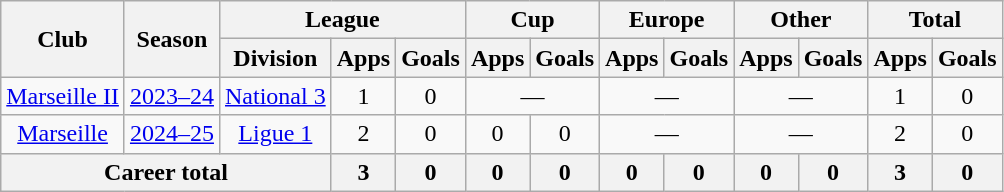<table class="wikitable" style="text-align:center">
<tr>
<th rowspan="2">Club</th>
<th rowspan="2">Season</th>
<th colspan="3">League</th>
<th colspan="2">Cup</th>
<th colspan="2">Europe</th>
<th colspan="2">Other</th>
<th colspan="2">Total</th>
</tr>
<tr>
<th>Division</th>
<th>Apps</th>
<th>Goals</th>
<th>Apps</th>
<th>Goals</th>
<th>Apps</th>
<th>Goals</th>
<th>Apps</th>
<th>Goals</th>
<th>Apps</th>
<th>Goals</th>
</tr>
<tr>
<td><a href='#'>Marseille II</a></td>
<td><a href='#'>2023–24</a></td>
<td><a href='#'>National 3</a></td>
<td>1</td>
<td>0</td>
<td colspan="2">—</td>
<td colspan="2">—</td>
<td colspan="2">—</td>
<td>1</td>
<td>0</td>
</tr>
<tr>
<td><a href='#'>Marseille</a></td>
<td><a href='#'>2024–25</a></td>
<td><a href='#'>Ligue 1</a></td>
<td>2</td>
<td>0</td>
<td>0</td>
<td>0</td>
<td colspan="2">—</td>
<td colspan="2">—</td>
<td>2</td>
<td>0</td>
</tr>
<tr>
<th colspan="3">Career total</th>
<th>3</th>
<th>0</th>
<th>0</th>
<th>0</th>
<th>0</th>
<th>0</th>
<th>0</th>
<th>0</th>
<th>3</th>
<th>0</th>
</tr>
</table>
